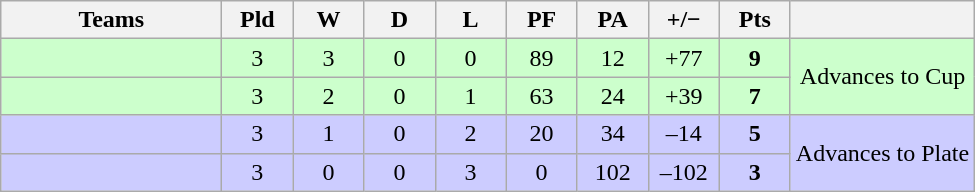<table class="wikitable" style="text-align: center;">
<tr>
<th width="140">Teams</th>
<th width="40">Pld</th>
<th width="40">W</th>
<th width="40">D</th>
<th width="40">L</th>
<th width="40">PF</th>
<th width="40">PA</th>
<th width="40">+/−</th>
<th width="40">Pts</th>
<th></th>
</tr>
<tr bgcolor="ccffcc">
<td align="left"></td>
<td>3</td>
<td>3</td>
<td>0</td>
<td>0</td>
<td>89</td>
<td>12</td>
<td>+77</td>
<td><strong>9</strong></td>
<td rowspan="2">Advances to Cup</td>
</tr>
<tr bgcolor="ccffcc">
<td align="left"></td>
<td>3</td>
<td>2</td>
<td>0</td>
<td>1</td>
<td>63</td>
<td>24</td>
<td>+39</td>
<td><strong>7</strong></td>
</tr>
<tr bgcolor="ccccff">
<td align="left"></td>
<td>3</td>
<td>1</td>
<td>0</td>
<td>2</td>
<td>20</td>
<td>34</td>
<td>–14</td>
<td><strong>5</strong></td>
<td rowspan="2">Advances to Plate</td>
</tr>
<tr bgcolor="ccccff">
<td align="left"></td>
<td>3</td>
<td>0</td>
<td>0</td>
<td>3</td>
<td>0</td>
<td>102</td>
<td>–102</td>
<td><strong>3</strong></td>
</tr>
</table>
